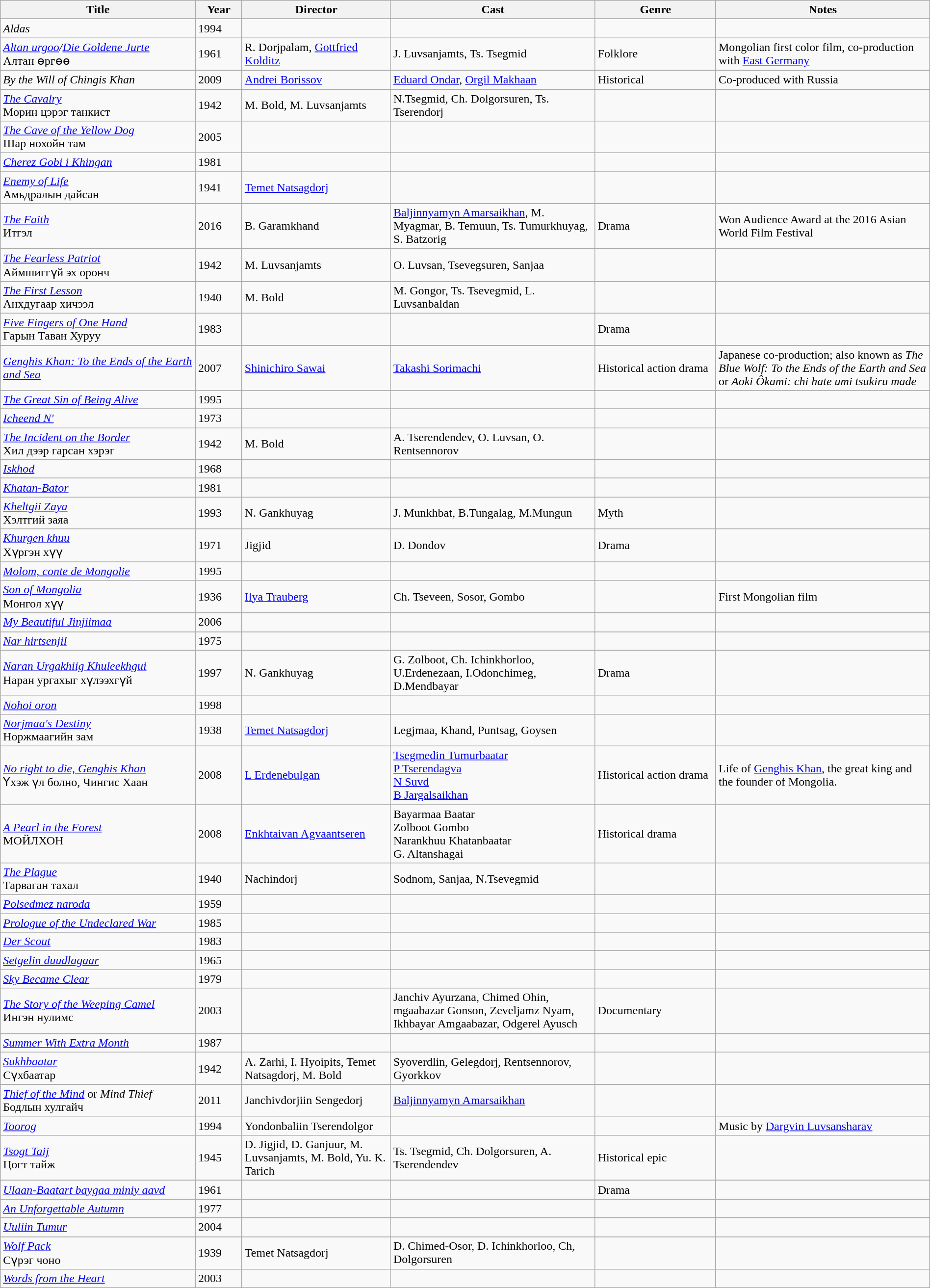<table class="wikitable sortable" style="width:100%; clear:both;">
<tr>
<th width=21%>Title</th>
<th width=5%>Year</th>
<th width=16%>Director</th>
<th width=22%>Cast</th>
<th width=13%>Genre</th>
<th width=28%>Notes</th>
</tr>
<tr>
</tr>
<tr>
<td><em>Aldas</em></td>
<td>1994</td>
<td></td>
<td></td>
<td></td>
<td></td>
</tr>
<tr>
<td><em><a href='#'>Altan urgoo</a>/<a href='#'>Die Goldene Jurte</a></em> <br> Алтан өргөө</td>
<td>1961</td>
<td>R. Dorjpalam, <a href='#'>Gottfried Kolditz</a></td>
<td>J. Luvsanjamts, Ts. Tsegmid</td>
<td>Folklore</td>
<td>Mongolian first color film, co-production with <a href='#'>East Germany</a></td>
</tr>
<tr>
</tr>
<tr>
<td><em>By the Will of Chingis Khan</em></td>
<td>2009</td>
<td><a href='#'>Andrei Borissov</a></td>
<td><a href='#'>Eduard Ondar</a>, <a href='#'>Orgil Makhaan</a></td>
<td>Historical</td>
<td>Co-produced with Russia </td>
</tr>
<tr>
</tr>
<tr>
<td><em><a href='#'>The Cavalry</a></em><br>Морин цэрэг танкист</td>
<td>1942</td>
<td>M. Bold, M. Luvsanjamts</td>
<td>N.Tsegmid, Ch. Dolgorsuren, Ts. Tserendorj</td>
<td></td>
<td></td>
</tr>
<tr>
<td><em><a href='#'>The Cave of the Yellow Dog</a></em> <br>Шар нохойн там</td>
<td>2005</td>
<td></td>
<td></td>
<td></td>
<td></td>
</tr>
<tr>
<td><em><a href='#'>Cherez Gobi i Khingan</a></em></td>
<td>1981</td>
<td></td>
<td></td>
<td></td>
<td></td>
</tr>
<tr>
</tr>
<tr>
<td><em><a href='#'>Enemy of Life</a></em><br>Амьдралын дайсан</td>
<td>1941</td>
<td><a href='#'>Temet Natsagdorj</a></td>
<td></td>
<td></td>
<td></td>
</tr>
<tr>
</tr>
<tr>
<td><em><a href='#'>The Faith</a></em><br>Итгэл</td>
<td>2016</td>
<td>B. Garamkhand</td>
<td><a href='#'>Baljinnyamyn Amarsaikhan</a>, M. Myagmar, B. Temuun, Ts. Tumurkhuyag, S. Batzorig</td>
<td>Drama</td>
<td>Won Audience Award at the 2016 Asian World Film Festival</td>
</tr>
<tr>
<td><em><a href='#'>The Fearless Patriot</a></em><br>Аймшиггүй эх оронч</td>
<td>1942</td>
<td>M. Luvsanjamts</td>
<td>O. Luvsan, Tsevegsuren, Sanjaa</td>
<td></td>
<td></td>
</tr>
<tr>
<td><em><a href='#'>The First Lesson</a></em><br>Анхдугаар хичээл</td>
<td>1940</td>
<td>M. Bold</td>
<td>M. Gongor, Ts. Tsevegmid, L. Luvsanbaldan</td>
<td></td>
<td></td>
</tr>
<tr>
<td><em><a href='#'>Five Fingers of One Hand</a></em> <br> Гарын Таван Хуруу</td>
<td>1983</td>
<td></td>
<td></td>
<td>Drama</td>
<td></td>
</tr>
<tr>
</tr>
<tr>
<td><em><a href='#'>Genghis Khan: To the Ends of the Earth and Sea</a></em></td>
<td>2007</td>
<td><a href='#'>Shinichiro Sawai</a></td>
<td><a href='#'>Takashi Sorimachi</a></td>
<td>Historical action drama</td>
<td>Japanese co-production; also known as <em>The Blue Wolf: To the Ends of the Earth and Sea</em> or <em>Aoki Ôkami: chi hate umi tsukiru made</em></td>
</tr>
<tr>
<td><em><a href='#'>The Great Sin of Being Alive</a></em></td>
<td>1995</td>
<td></td>
<td></td>
<td></td>
<td></td>
</tr>
<tr>
</tr>
<tr>
<td><em><a href='#'>Icheend N'</a></em></td>
<td>1973</td>
<td></td>
<td></td>
<td></td>
<td></td>
</tr>
<tr>
<td><em><a href='#'>The Incident on the Border</a></em><br>Хил дээр гарсан хэрэг</td>
<td>1942</td>
<td>M. Bold</td>
<td>A. Tserendendev, O. Luvsan, O. Rentsennorov</td>
<td></td>
<td></td>
</tr>
<tr>
<td><em><a href='#'>Iskhod</a></em></td>
<td>1968</td>
<td></td>
<td></td>
<td></td>
<td></td>
</tr>
<tr>
</tr>
<tr>
<td><em><a href='#'>Khatan-Bator</a></em></td>
<td>1981</td>
<td></td>
<td></td>
<td></td>
<td></td>
</tr>
<tr>
<td><em><a href='#'>Kheltgii Zaya</a></em><br>Хэлтгий заяа</td>
<td>1993</td>
<td>N. Gankhuyag</td>
<td>J. Munkhbat, B.Tungalag, M.Mungun</td>
<td>Myth</td>
<td></td>
</tr>
<tr>
<td><em><a href='#'>Khurgen khuu</a></em> <br> Хүргэн хүү</td>
<td>1971</td>
<td>Jigjid</td>
<td>D. Dondov</td>
<td>Drama</td>
<td></td>
</tr>
<tr>
</tr>
<tr>
<td><em><a href='#'>Molom, conte de Mongolie</a></em></td>
<td>1995</td>
<td></td>
<td></td>
<td></td>
<td></td>
</tr>
<tr>
<td><em><a href='#'>Son of Mongolia</a></em><br>Монгол хүү</td>
<td>1936</td>
<td><a href='#'>Ilya Trauberg</a></td>
<td>Ch. Tseveen, Sosor, Gombo</td>
<td></td>
<td>First Mongolian film</td>
</tr>
<tr>
<td><em><a href='#'>My Beautiful Jinjiimaa</a></em></td>
<td>2006</td>
<td></td>
<td></td>
<td></td>
<td></td>
</tr>
<tr>
</tr>
<tr>
<td><em><a href='#'>Nar hirtsenjil</a> </em></td>
<td>1975</td>
<td></td>
<td></td>
<td></td>
<td></td>
</tr>
<tr>
<td><em><a href='#'>Naran Urgakhiig Khuleekhgui</a></em><br>Наран ургахыг хүлээхгүй</td>
<td>1997</td>
<td>N. Gankhuyag</td>
<td>G. Zolboot, Ch. Ichinkhorloo, U.Erdenezaan, I.Odonchimeg, D.Mendbayar</td>
<td>Drama</td>
<td></td>
</tr>
<tr>
<td><em><a href='#'>Nohoi oron</a></em></td>
<td>1998</td>
<td></td>
<td></td>
<td></td>
<td></td>
</tr>
<tr>
<td><em><a href='#'>Norjmaa's Destiny</a></em><br>Норжмаагийн зам</td>
<td>1938</td>
<td><a href='#'>Temet Natsagdorj</a></td>
<td>Legjmaa, Khand, Puntsag, Goysen</td>
<td></td>
<td></td>
</tr>
<tr>
<td><em><a href='#'>No right to die, Genghis Khan</a></em><br>Үхэж үл болно, Чингис Хаан</td>
<td>2008</td>
<td><a href='#'>L Erdenebulgan</a></td>
<td><a href='#'>Tsegmedin Tumurbaatar</a><br><a href='#'>P Tserendagva</a><br><a href='#'>N Suvd</a><br><a href='#'>B Jargalsaikhan</a></td>
<td>Historical action drama</td>
<td>Life of <a href='#'>Genghis Khan</a>, the great king and the founder of Mongolia.</td>
</tr>
<tr>
</tr>
<tr>
<td><em><a href='#'>A Pearl in the Forest</a></em><br>МОЙЛХОН</td>
<td>2008</td>
<td><a href='#'>Enkhtaivan Agvaantseren</a></td>
<td>Bayarmaa Baatar<br> Zolboot Gombo<br> Narankhuu Khatanbaatar<br> G. Altanshagai</td>
<td>Historical drama</td>
<td></td>
</tr>
<tr>
<td><em><a href='#'>The Plague</a></em><br>Тарваган тахал</td>
<td>1940</td>
<td>Nachindorj</td>
<td>Sodnom, Sanjaa, N.Tsevegmid</td>
<td></td>
<td></td>
</tr>
<tr>
<td><em><a href='#'>Polsedmez naroda</a></em></td>
<td>1959</td>
<td></td>
<td></td>
<td></td>
<td></td>
</tr>
<tr>
<td><em><a href='#'>Prologue of the Undeclared War</a></em></td>
<td>1985</td>
<td></td>
<td></td>
<td></td>
<td></td>
</tr>
<tr>
</tr>
<tr>
<td><em><a href='#'>Der Scout</a></em></td>
<td>1983</td>
<td></td>
<td></td>
<td></td>
<td></td>
</tr>
<tr>
<td><em><a href='#'>Setgelin duudlagaar</a></em></td>
<td>1965</td>
<td></td>
<td></td>
<td></td>
<td></td>
</tr>
<tr>
<td><em><a href='#'>Sky Became Clear</a></em></td>
<td>1979</td>
<td></td>
<td></td>
<td></td>
<td></td>
</tr>
<tr>
<td><em><a href='#'>The Story of the Weeping Camel</a></em> <br> Ингэн нулимс</td>
<td>2003</td>
<td></td>
<td>Janchiv Ayurzana, Chimed Ohin, mgaabazar Gonson, Zeveljamz Nyam, Ikhbayar Amgaabazar, Odgerel Ayusch</td>
<td>Documentary</td>
<td></td>
</tr>
<tr>
<td><em><a href='#'>Summer With Extra Month</a></em></td>
<td>1987</td>
<td></td>
<td></td>
<td></td>
<td></td>
</tr>
<tr>
<td><em><a href='#'>Sukhbaatar</a></em><br>Сүхбаатар</td>
<td>1942</td>
<td>A. Zarhi, I. Hyoipits, Temet Natsagdorj, M. Bold</td>
<td>Syoverdlin, Gelegdorj, Rentsennorov, Gyorkkov</td>
<td></td>
<td></td>
</tr>
<tr>
</tr>
<tr>
<td><em><a href='#'>Thief of the Mind</a></em> or <em>Mind Thief</em><br>Бодлын хулгайч</td>
<td>2011</td>
<td>Janchivdorjiin Sengedorj</td>
<td><a href='#'>Baljinnyamyn Amarsaikhan</a></td>
<td></td>
<td></td>
</tr>
<tr>
<td><em><a href='#'>Toorog</a></em></td>
<td>1994</td>
<td>Yondonbaliin Tserendolgor</td>
<td></td>
<td></td>
<td>Music by <a href='#'>Dargvin Luvsansharav</a></td>
</tr>
<tr>
<td><em><a href='#'>Tsogt Taij</a></em><br>Цогт тайж</td>
<td>1945</td>
<td>D. Jigjid, D. Ganjuur, M. Luvsanjamts, M. Bold, Yu. K. Tarich</td>
<td>Ts. Tsegmid, Ch. Dolgorsuren, A. Tserendendev</td>
<td>Historical epic</td>
<td></td>
</tr>
<tr>
</tr>
<tr>
<td><em><a href='#'>Ulaan-Baatart baygaa miniy aavd</a></em></td>
<td>1961</td>
<td></td>
<td></td>
<td>Drama</td>
<td></td>
</tr>
<tr>
<td><em><a href='#'>An Unforgettable Autumn</a></em></td>
<td>1977</td>
<td></td>
<td></td>
<td></td>
<td></td>
</tr>
<tr>
<td><em><a href='#'>Uuliin Tumur</a></em></td>
<td>2004</td>
<td></td>
<td></td>
<td></td>
<td></td>
</tr>
<tr>
</tr>
<tr>
<td><em><a href='#'>Wolf Pack</a></em><br>Сүрэг чоно</td>
<td>1939</td>
<td>Temet Natsagdorj</td>
<td>D. Chimed-Osor, D. Ichinkhorloo, Ch, Dolgorsuren</td>
<td></td>
<td></td>
</tr>
<tr>
<td><em><a href='#'>Words from the Heart</a></em></td>
<td>2003</td>
<td></td>
<td></td>
<td></td>
<td></td>
</tr>
</table>
